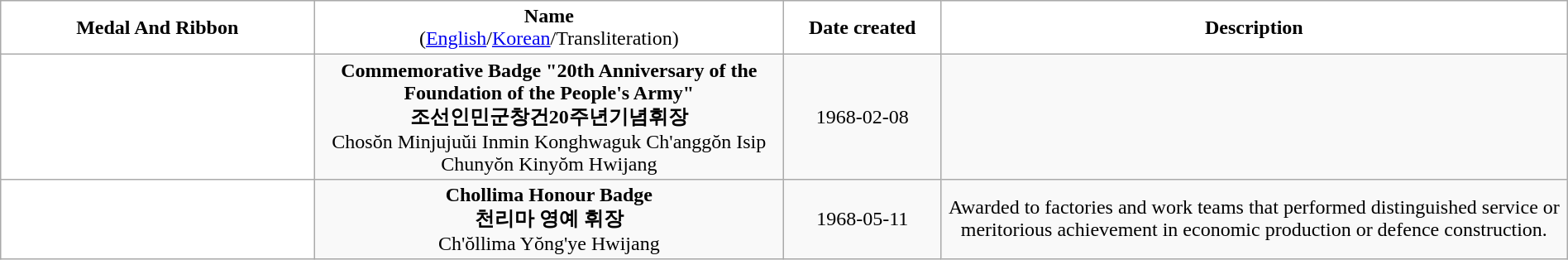<table class="wikitable" width="100%" style="text-align:center;">
<tr>
<td width="20%" bgcolor="#FFFFFF"><strong>Medal And Ribbon</strong></td>
<td width="30%" bgcolor="#FFFFFF"><strong>Name</strong><br>(<a href='#'>English</a>/<a href='#'>Korean</a>/Transliteration)</td>
<td width="10%" bgcolor="#FFFFFF"><strong>Date created</strong></td>
<td width="40%" bgcolor="#FFFFFF"><strong>Description</strong></td>
</tr>
<tr>
<td bgcolor="#FFFFFF"></td>
<td><strong>Commemorative Badge "20th Anniversary of the Foundation of the People's Army"</strong><br><strong>조선인민군창건20주년기념휘장</strong><br>Chosŏn Minjujuŭi Inmin Konghwaguk Ch'anggŏn Isip Chunyŏn Kinyŏm Hwijang</td>
<td>1968-02-08</td>
<td></td>
</tr>
<tr>
<td bgcolor="#FFFFFF"></td>
<td><strong>Chollima Honour Badge</strong><br><strong>천리마 영예 휘장</strong><br>Ch'ŏllima Yŏng'ye Hwijang</td>
<td>1968-05-11</td>
<td>Awarded to factories and work teams that performed distinguished service or meritorious achievement in economic production or defence construction.</td>
</tr>
</table>
